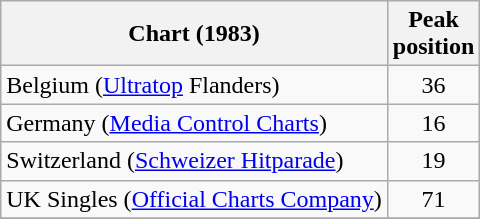<table class="wikitable sortable">
<tr>
<th style="text-align:center;">Chart (1983)</th>
<th style="text-align:center;">Peak<br>position</th>
</tr>
<tr>
<td>Belgium (<a href='#'>Ultratop</a> Flanders)</td>
<td align= "center">36</td>
</tr>
<tr>
<td>Germany (<a href='#'>Media Control Charts</a>)</td>
<td align= "center">16</td>
</tr>
<tr>
<td>Switzerland (<a href='#'>Schweizer Hitparade</a>)</td>
<td align= "center">19</td>
</tr>
<tr>
<td>UK Singles (<a href='#'>Official Charts Company</a>)</td>
<td align= "center">71</td>
</tr>
<tr>
</tr>
</table>
